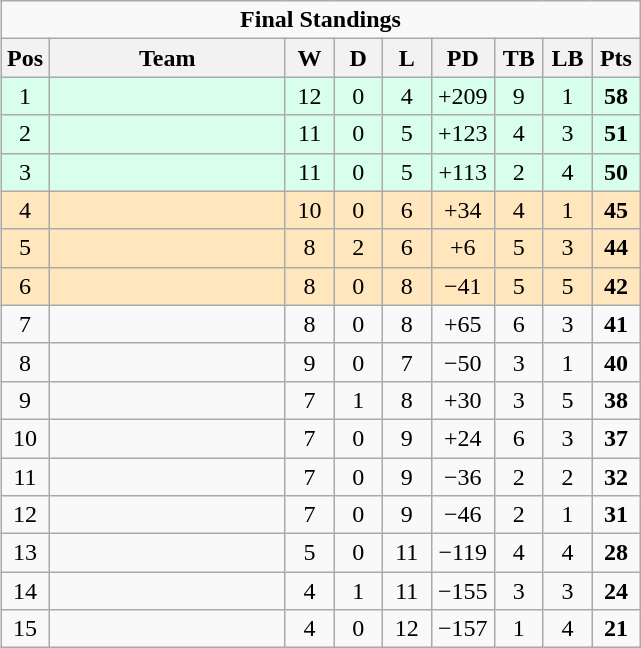<table class="wikitable" style="float:right; margin-left:15px; text-align: center;">
<tr>
<td colspan=15><div><strong>Final Standings</strong></div></td>
</tr>
<tr>
<th style="width:25px;">Pos</th>
<th style="width:150px;">Team</th>
<th style="width:25px;">W</th>
<th style="width:25px;">D</th>
<th style="width:25px;">L</th>
<th style="width:35px;">PD</th>
<th style="width:25px;">TB</th>
<th style="width:25px;">LB</th>
<th style="width:25px;">Pts<br></th>
</tr>
<tr style="background:#d8ffeb; text-align:center;">
<td>1</td>
<td align=left></td>
<td>12</td>
<td>0</td>
<td>4</td>
<td>+209</td>
<td>9</td>
<td>1</td>
<td><strong>58</strong></td>
</tr>
<tr style="background:#d8ffeb; text-align:center;">
<td>2</td>
<td align=left></td>
<td>11</td>
<td>0</td>
<td>5</td>
<td>+123</td>
<td>4</td>
<td>3</td>
<td><strong>51</strong></td>
</tr>
<tr style="background:#d8ffeb; text-align:center;">
<td>3</td>
<td align=left></td>
<td>11</td>
<td>0</td>
<td>5</td>
<td>+113</td>
<td>2</td>
<td>4</td>
<td><strong>50</strong></td>
</tr>
<tr style="background:#ffe6bd;">
<td>4</td>
<td align=left></td>
<td>10</td>
<td>0</td>
<td>6</td>
<td>+34</td>
<td>4</td>
<td>1</td>
<td><strong>45</strong></td>
</tr>
<tr style="background:#ffe6bd;">
<td>5</td>
<td align=left></td>
<td>8</td>
<td>2</td>
<td>6</td>
<td>+6</td>
<td>5</td>
<td>3</td>
<td><strong>44</strong></td>
</tr>
<tr style="background:#ffe6bd;">
<td>6</td>
<td align=left></td>
<td>8</td>
<td>0</td>
<td>8</td>
<td>−41</td>
<td>5</td>
<td>5</td>
<td><strong>42</strong></td>
</tr>
<tr>
<td>7</td>
<td align=left></td>
<td>8</td>
<td>0</td>
<td>8</td>
<td>+65</td>
<td>6</td>
<td>3</td>
<td><strong>41</strong></td>
</tr>
<tr>
<td>8</td>
<td align=left></td>
<td>9</td>
<td>0</td>
<td>7</td>
<td>−50</td>
<td>3</td>
<td>1</td>
<td><strong>40</strong></td>
</tr>
<tr>
<td>9</td>
<td align=left></td>
<td>7</td>
<td>1</td>
<td>8</td>
<td>+30</td>
<td>3</td>
<td>5</td>
<td><strong>38</strong></td>
</tr>
<tr>
<td>10</td>
<td align=left></td>
<td>7</td>
<td>0</td>
<td>9</td>
<td>+24</td>
<td>6</td>
<td>3</td>
<td><strong>37</strong></td>
</tr>
<tr>
<td>11</td>
<td align=left></td>
<td>7</td>
<td>0</td>
<td>9</td>
<td>−36</td>
<td>2</td>
<td>2</td>
<td><strong>32</strong></td>
</tr>
<tr>
<td>12</td>
<td align=left></td>
<td>7</td>
<td>0</td>
<td>9</td>
<td>−46</td>
<td>2</td>
<td>1</td>
<td><strong>31</strong></td>
</tr>
<tr>
<td>13</td>
<td align=left></td>
<td>5</td>
<td>0</td>
<td>11</td>
<td>−119</td>
<td>4</td>
<td>4</td>
<td><strong>28</strong></td>
</tr>
<tr>
<td>14</td>
<td align=left></td>
<td>4</td>
<td>1</td>
<td>11</td>
<td>−155</td>
<td>3</td>
<td>3</td>
<td><strong>24</strong></td>
</tr>
<tr>
<td>15</td>
<td align=left></td>
<td>4</td>
<td>0</td>
<td>12</td>
<td>−157</td>
<td>1</td>
<td>4</td>
<td><strong>21</strong></td>
</tr>
</table>
